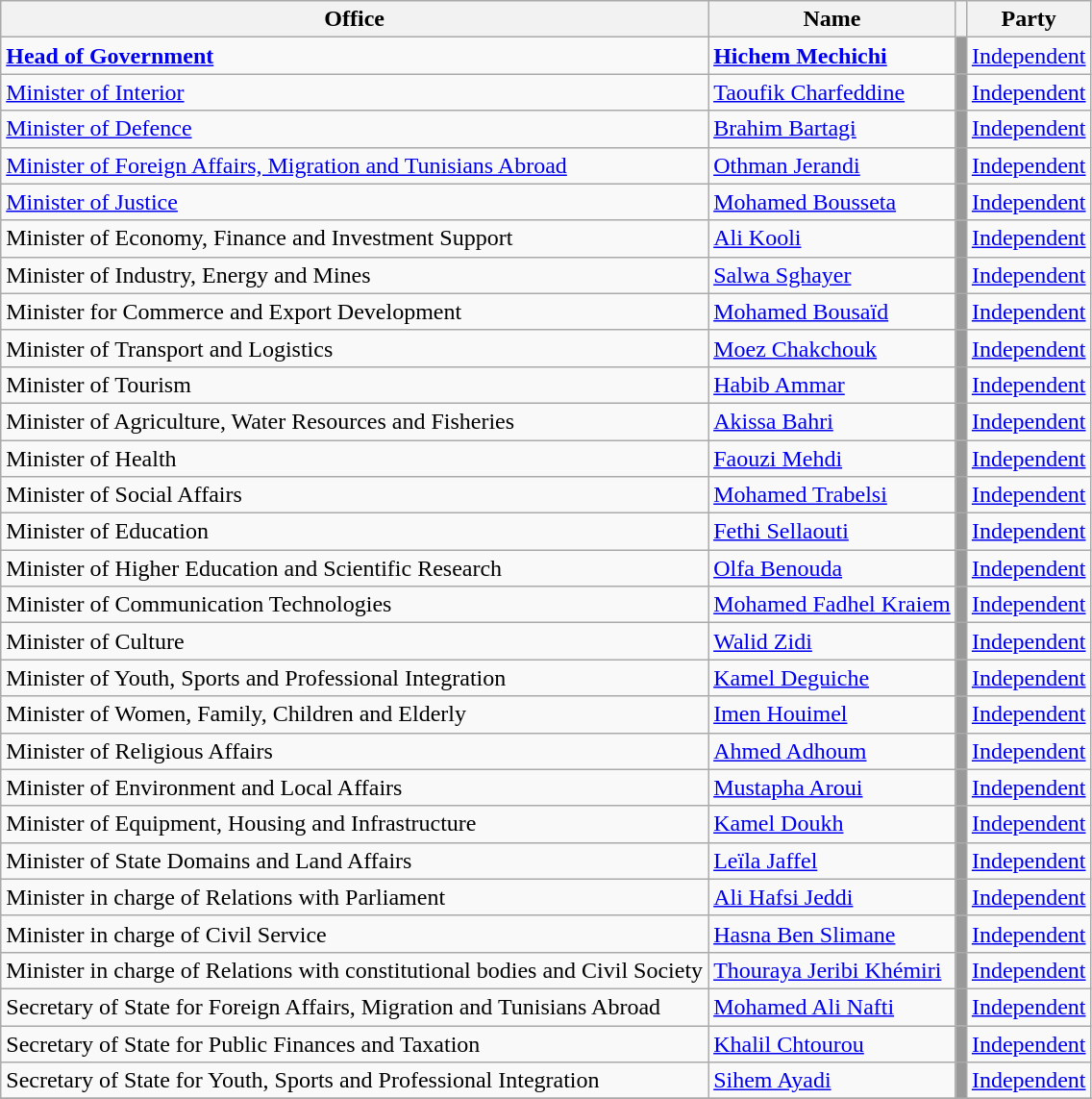<table class="wikitable">
<tr>
<th>Office</th>
<th>Name</th>
<th></th>
<th>Party</th>
</tr>
<tr>
<td><strong><a href='#'>Head of Government</a></strong></td>
<td><strong><a href='#'>Hichem Mechichi</a></strong></td>
<td bgcolor="#999999"></td>
<td><a href='#'>Independent</a></td>
</tr>
<tr>
<td><a href='#'>Minister of Interior</a></td>
<td><a href='#'>Taoufik Charfeddine</a></td>
<td bgcolor="#999999"></td>
<td><a href='#'>Independent</a></td>
</tr>
<tr>
<td><a href='#'>Minister of Defence</a></td>
<td><a href='#'>Brahim Bartagi</a></td>
<td bgcolor="#999999"></td>
<td><a href='#'>Independent</a></td>
</tr>
<tr>
<td><a href='#'>Minister of Foreign Affairs, Migration and Tunisians Abroad</a></td>
<td><a href='#'>Othman Jerandi</a></td>
<td bgcolor="#999999"></td>
<td><a href='#'>Independent</a></td>
</tr>
<tr>
<td><a href='#'>Minister of Justice</a></td>
<td><a href='#'>Mohamed Bousseta</a></td>
<td bgcolor="#999999"></td>
<td><a href='#'>Independent</a></td>
</tr>
<tr>
<td>Minister of Economy, Finance and Investment Support</td>
<td><a href='#'>Ali Kooli</a></td>
<td bgcolor="#999999"></td>
<td><a href='#'>Independent</a></td>
</tr>
<tr>
<td>Minister of Industry, Energy and Mines</td>
<td><a href='#'>Salwa Sghayer</a></td>
<td bgcolor="#999999"></td>
<td><a href='#'>Independent</a></td>
</tr>
<tr>
<td>Minister for Commerce and Export Development</td>
<td><a href='#'>Mohamed Bousaïd</a></td>
<td bgcolor="#999999"></td>
<td><a href='#'>Independent</a></td>
</tr>
<tr>
<td>Minister of Transport and Logistics</td>
<td><a href='#'>Moez Chakchouk</a></td>
<td bgcolor="#999999"></td>
<td><a href='#'>Independent</a></td>
</tr>
<tr>
<td>Minister of Tourism</td>
<td><a href='#'>Habib Ammar</a></td>
<td bgcolor="#999999"></td>
<td><a href='#'>Independent</a></td>
</tr>
<tr>
<td>Minister of Agriculture, Water Resources and Fisheries</td>
<td><a href='#'>Akissa Bahri</a></td>
<td bgcolor="#999999"></td>
<td><a href='#'>Independent</a></td>
</tr>
<tr>
<td>Minister of Health</td>
<td><a href='#'>Faouzi Mehdi</a></td>
<td bgcolor="#999999"></td>
<td><a href='#'>Independent</a></td>
</tr>
<tr>
<td>Minister of Social Affairs</td>
<td><a href='#'>Mohamed Trabelsi</a></td>
<td bgcolor="#999999"></td>
<td><a href='#'>Independent</a></td>
</tr>
<tr>
<td>Minister of Education</td>
<td><a href='#'>Fethi Sellaouti</a></td>
<td bgcolor="#999999"></td>
<td><a href='#'>Independent</a></td>
</tr>
<tr>
<td>Minister of Higher Education and Scientific Research</td>
<td><a href='#'>Olfa Benouda</a></td>
<td bgcolor="#999999"></td>
<td><a href='#'>Independent</a></td>
</tr>
<tr>
<td>Minister of Communication Technologies</td>
<td><a href='#'>Mohamed Fadhel Kraiem</a></td>
<td bgcolor="#999999"></td>
<td><a href='#'>Independent</a></td>
</tr>
<tr>
<td>Minister of Culture</td>
<td><a href='#'>Walid Zidi</a></td>
<td bgcolor="#999999"></td>
<td><a href='#'>Independent</a></td>
</tr>
<tr>
<td>Minister of Youth, Sports and Professional Integration</td>
<td><a href='#'>Kamel Deguiche</a></td>
<td bgcolor="#999999"></td>
<td><a href='#'>Independent</a></td>
</tr>
<tr>
<td>Minister of Women, Family, Children and Elderly</td>
<td><a href='#'>Imen Houimel</a></td>
<td bgcolor="#999999"></td>
<td><a href='#'>Independent</a></td>
</tr>
<tr>
<td>Minister of Religious Affairs</td>
<td><a href='#'>Ahmed Adhoum</a></td>
<td bgcolor="#999999"></td>
<td><a href='#'>Independent</a></td>
</tr>
<tr>
<td>Minister of Environment and Local Affairs</td>
<td><a href='#'>Mustapha Aroui</a></td>
<td bgcolor="#999999"></td>
<td><a href='#'>Independent</a></td>
</tr>
<tr>
<td>Minister of Equipment, Housing and Infrastructure</td>
<td><a href='#'>Kamel Doukh</a></td>
<td bgcolor="#999999"></td>
<td><a href='#'>Independent</a></td>
</tr>
<tr>
<td>Minister of State Domains and Land Affairs</td>
<td><a href='#'>Leïla Jaffel</a></td>
<td bgcolor="#999999"></td>
<td><a href='#'>Independent</a></td>
</tr>
<tr>
<td>Minister in charge of Relations with Parliament</td>
<td><a href='#'>Ali Hafsi Jeddi</a></td>
<td bgcolor="#999999"></td>
<td><a href='#'>Independent</a></td>
</tr>
<tr>
<td>Minister in charge of Civil Service</td>
<td><a href='#'>Hasna Ben Slimane</a></td>
<td bgcolor="#999999"></td>
<td><a href='#'>Independent</a></td>
</tr>
<tr>
<td>Minister in charge of Relations with constitutional bodies and Civil Society</td>
<td><a href='#'>Thouraya Jeribi Khémiri</a></td>
<td bgcolor="#999999"></td>
<td><a href='#'>Independent</a></td>
</tr>
<tr>
<td>Secretary of State for Foreign Affairs, Migration and Tunisians Abroad</td>
<td><a href='#'>Mohamed Ali Nafti</a></td>
<td bgcolor="#999999"></td>
<td><a href='#'>Independent</a></td>
</tr>
<tr>
<td>Secretary of State for Public Finances and Taxation</td>
<td><a href='#'>Khalil Chtourou</a></td>
<td bgcolor="#999999"></td>
<td><a href='#'>Independent</a></td>
</tr>
<tr>
<td>Secretary of State for Youth, Sports and Professional Integration</td>
<td><a href='#'>Sihem Ayadi</a></td>
<td bgcolor="#999999"></td>
<td><a href='#'>Independent</a></td>
</tr>
<tr>
</tr>
</table>
